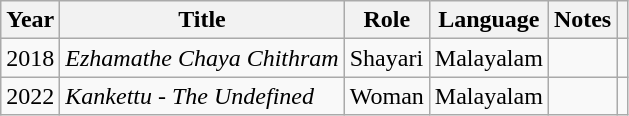<table class="wikitable">
<tr>
<th>Year</th>
<th>Title</th>
<th>Role</th>
<th>Language</th>
<th>Notes</th>
<th></th>
</tr>
<tr>
<td>2018</td>
<td><em>Ezhamathe Chaya Chithram</em></td>
<td>Shayari</td>
<td>Malayalam</td>
<td></td>
<td></td>
</tr>
<tr>
<td>2022</td>
<td><em>Kankettu - The Undefined</em></td>
<td>Woman</td>
<td>Malayalam</td>
<td></td>
<td></td>
</tr>
</table>
